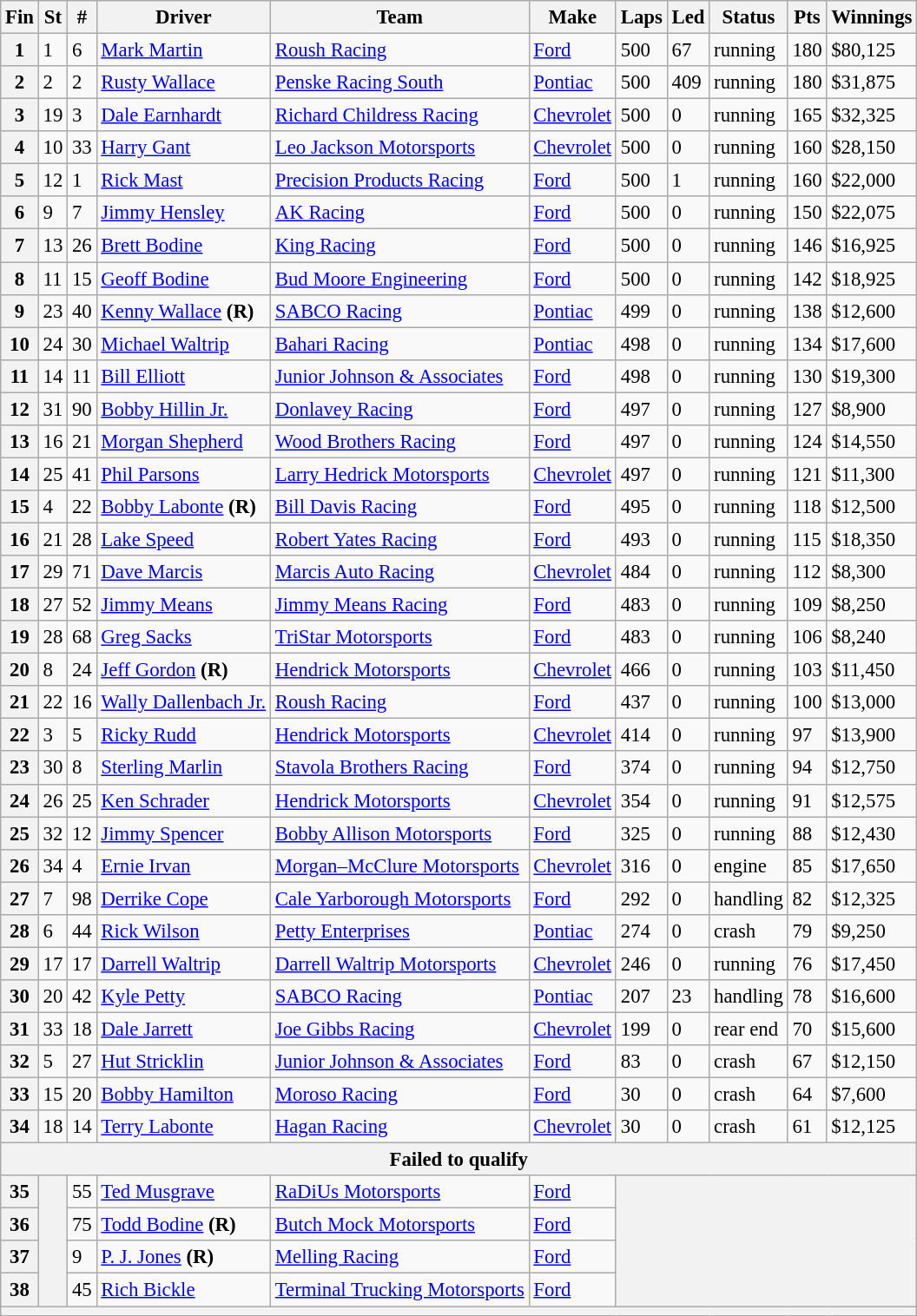<table class="wikitable" style="font-size:95%">
<tr>
<th>Fin</th>
<th>St</th>
<th>#</th>
<th>Driver</th>
<th>Team</th>
<th>Make</th>
<th>Laps</th>
<th>Led</th>
<th>Status</th>
<th>Pts</th>
<th>Winnings</th>
</tr>
<tr>
<th>1</th>
<td>1</td>
<td>6</td>
<td><a href='#'>Mark Martin</a></td>
<td><a href='#'>Roush Racing</a></td>
<td><a href='#'>Ford</a></td>
<td>500</td>
<td>67</td>
<td>running</td>
<td>180</td>
<td>$80,125</td>
</tr>
<tr>
<th>2</th>
<td>2</td>
<td>2</td>
<td><a href='#'>Rusty Wallace</a></td>
<td><a href='#'>Penske Racing South</a></td>
<td><a href='#'>Pontiac</a></td>
<td>500</td>
<td>409</td>
<td>running</td>
<td>180</td>
<td>$31,875</td>
</tr>
<tr>
<th>3</th>
<td>19</td>
<td>3</td>
<td><a href='#'>Dale Earnhardt</a></td>
<td><a href='#'>Richard Childress Racing</a></td>
<td><a href='#'>Chevrolet</a></td>
<td>500</td>
<td>0</td>
<td>running</td>
<td>165</td>
<td>$32,325</td>
</tr>
<tr>
<th>4</th>
<td>10</td>
<td>33</td>
<td><a href='#'>Harry Gant</a></td>
<td><a href='#'>Leo Jackson Motorsports</a></td>
<td><a href='#'>Chevrolet</a></td>
<td>500</td>
<td>0</td>
<td>running</td>
<td>160</td>
<td>$28,150</td>
</tr>
<tr>
<th>5</th>
<td>12</td>
<td>1</td>
<td><a href='#'>Rick Mast</a></td>
<td><a href='#'>Precision Products Racing</a></td>
<td><a href='#'>Ford</a></td>
<td>500</td>
<td>1</td>
<td>running</td>
<td>160</td>
<td>$22,000</td>
</tr>
<tr>
<th>6</th>
<td>9</td>
<td>7</td>
<td><a href='#'>Jimmy Hensley</a></td>
<td><a href='#'>AK Racing</a></td>
<td><a href='#'>Ford</a></td>
<td>500</td>
<td>0</td>
<td>running</td>
<td>150</td>
<td>$22,075</td>
</tr>
<tr>
<th>7</th>
<td>13</td>
<td>26</td>
<td><a href='#'>Brett Bodine</a></td>
<td><a href='#'>King Racing</a></td>
<td><a href='#'>Ford</a></td>
<td>500</td>
<td>0</td>
<td>running</td>
<td>146</td>
<td>$16,925</td>
</tr>
<tr>
<th>8</th>
<td>11</td>
<td>15</td>
<td><a href='#'>Geoff Bodine</a></td>
<td><a href='#'>Bud Moore Engineering</a></td>
<td><a href='#'>Ford</a></td>
<td>500</td>
<td>0</td>
<td>running</td>
<td>142</td>
<td>$18,925</td>
</tr>
<tr>
<th>9</th>
<td>23</td>
<td>40</td>
<td><a href='#'>Kenny Wallace</a> <strong>(R)</strong></td>
<td><a href='#'>SABCO Racing</a></td>
<td><a href='#'>Pontiac</a></td>
<td>499</td>
<td>0</td>
<td>running</td>
<td>138</td>
<td>$12,600</td>
</tr>
<tr>
<th>10</th>
<td>24</td>
<td>30</td>
<td><a href='#'>Michael Waltrip</a></td>
<td><a href='#'>Bahari Racing</a></td>
<td><a href='#'>Pontiac</a></td>
<td>498</td>
<td>0</td>
<td>running</td>
<td>134</td>
<td>$17,600</td>
</tr>
<tr>
<th>11</th>
<td>14</td>
<td>11</td>
<td><a href='#'>Bill Elliott</a></td>
<td><a href='#'>Junior Johnson & Associates</a></td>
<td><a href='#'>Ford</a></td>
<td>498</td>
<td>0</td>
<td>running</td>
<td>130</td>
<td>$19,300</td>
</tr>
<tr>
<th>12</th>
<td>31</td>
<td>90</td>
<td><a href='#'>Bobby Hillin Jr.</a></td>
<td><a href='#'>Donlavey Racing</a></td>
<td><a href='#'>Ford</a></td>
<td>497</td>
<td>0</td>
<td>running</td>
<td>127</td>
<td>$8,900</td>
</tr>
<tr>
<th>13</th>
<td>16</td>
<td>21</td>
<td><a href='#'>Morgan Shepherd</a></td>
<td><a href='#'>Wood Brothers Racing</a></td>
<td><a href='#'>Ford</a></td>
<td>497</td>
<td>0</td>
<td>running</td>
<td>124</td>
<td>$14,550</td>
</tr>
<tr>
<th>14</th>
<td>25</td>
<td>41</td>
<td><a href='#'>Phil Parsons</a></td>
<td><a href='#'>Larry Hedrick Motorsports</a></td>
<td><a href='#'>Chevrolet</a></td>
<td>497</td>
<td>0</td>
<td>running</td>
<td>121</td>
<td>$11,300</td>
</tr>
<tr>
<th>15</th>
<td>4</td>
<td>22</td>
<td><a href='#'>Bobby Labonte</a> <strong>(R)</strong></td>
<td><a href='#'>Bill Davis Racing</a></td>
<td><a href='#'>Ford</a></td>
<td>495</td>
<td>0</td>
<td>running</td>
<td>118</td>
<td>$12,500</td>
</tr>
<tr>
<th>16</th>
<td>21</td>
<td>28</td>
<td><a href='#'>Lake Speed</a></td>
<td><a href='#'>Robert Yates Racing</a></td>
<td><a href='#'>Ford</a></td>
<td>493</td>
<td>0</td>
<td>running</td>
<td>115</td>
<td>$18,350</td>
</tr>
<tr>
<th>17</th>
<td>29</td>
<td>71</td>
<td><a href='#'>Dave Marcis</a></td>
<td><a href='#'>Marcis Auto Racing</a></td>
<td><a href='#'>Chevrolet</a></td>
<td>484</td>
<td>0</td>
<td>running</td>
<td>112</td>
<td>$8,300</td>
</tr>
<tr>
<th>18</th>
<td>27</td>
<td>52</td>
<td><a href='#'>Jimmy Means</a></td>
<td><a href='#'>Jimmy Means Racing</a></td>
<td><a href='#'>Ford</a></td>
<td>483</td>
<td>0</td>
<td>running</td>
<td>109</td>
<td>$8,250</td>
</tr>
<tr>
<th>19</th>
<td>28</td>
<td>68</td>
<td><a href='#'>Greg Sacks</a></td>
<td><a href='#'>TriStar Motorsports</a></td>
<td><a href='#'>Ford</a></td>
<td>483</td>
<td>0</td>
<td>running</td>
<td>106</td>
<td>$8,240</td>
</tr>
<tr>
<th>20</th>
<td>8</td>
<td>24</td>
<td><a href='#'>Jeff Gordon</a> <strong>(R)</strong></td>
<td><a href='#'>Hendrick Motorsports</a></td>
<td><a href='#'>Chevrolet</a></td>
<td>466</td>
<td>0</td>
<td>running</td>
<td>103</td>
<td>$11,450</td>
</tr>
<tr>
<th>21</th>
<td>22</td>
<td>16</td>
<td><a href='#'>Wally Dallenbach Jr.</a></td>
<td><a href='#'>Roush Racing</a></td>
<td><a href='#'>Ford</a></td>
<td>437</td>
<td>0</td>
<td>running</td>
<td>100</td>
<td>$13,000</td>
</tr>
<tr>
<th>22</th>
<td>3</td>
<td>5</td>
<td><a href='#'>Ricky Rudd</a></td>
<td><a href='#'>Hendrick Motorsports</a></td>
<td><a href='#'>Chevrolet</a></td>
<td>414</td>
<td>0</td>
<td>running</td>
<td>97</td>
<td>$13,900</td>
</tr>
<tr>
<th>23</th>
<td>30</td>
<td>8</td>
<td><a href='#'>Sterling Marlin</a></td>
<td><a href='#'>Stavola Brothers Racing</a></td>
<td><a href='#'>Ford</a></td>
<td>374</td>
<td>0</td>
<td>running</td>
<td>94</td>
<td>$12,750</td>
</tr>
<tr>
<th>24</th>
<td>26</td>
<td>25</td>
<td><a href='#'>Ken Schrader</a></td>
<td><a href='#'>Hendrick Motorsports</a></td>
<td><a href='#'>Chevrolet</a></td>
<td>354</td>
<td>0</td>
<td>running</td>
<td>91</td>
<td>$12,575</td>
</tr>
<tr>
<th>25</th>
<td>32</td>
<td>12</td>
<td><a href='#'>Jimmy Spencer</a></td>
<td><a href='#'>Bobby Allison Motorsports</a></td>
<td><a href='#'>Ford</a></td>
<td>325</td>
<td>0</td>
<td>running</td>
<td>88</td>
<td>$12,430</td>
</tr>
<tr>
<th>26</th>
<td>34</td>
<td>4</td>
<td><a href='#'>Ernie Irvan</a></td>
<td><a href='#'>Morgan–McClure Motorsports</a></td>
<td><a href='#'>Chevrolet</a></td>
<td>316</td>
<td>0</td>
<td>engine</td>
<td>85</td>
<td>$17,650</td>
</tr>
<tr>
<th>27</th>
<td>7</td>
<td>98</td>
<td><a href='#'>Derrike Cope</a></td>
<td><a href='#'>Cale Yarborough Motorsports</a></td>
<td><a href='#'>Ford</a></td>
<td>292</td>
<td>0</td>
<td>handling</td>
<td>82</td>
<td>$12,325</td>
</tr>
<tr>
<th>28</th>
<td>6</td>
<td>44</td>
<td><a href='#'>Rick Wilson</a></td>
<td><a href='#'>Petty Enterprises</a></td>
<td><a href='#'>Pontiac</a></td>
<td>274</td>
<td>0</td>
<td>crash</td>
<td>79</td>
<td>$9,250</td>
</tr>
<tr>
<th>29</th>
<td>17</td>
<td>17</td>
<td><a href='#'>Darrell Waltrip</a></td>
<td><a href='#'>Darrell Waltrip Motorsports</a></td>
<td><a href='#'>Chevrolet</a></td>
<td>246</td>
<td>0</td>
<td>running</td>
<td>76</td>
<td>$17,450</td>
</tr>
<tr>
<th>30</th>
<td>20</td>
<td>42</td>
<td><a href='#'>Kyle Petty</a></td>
<td><a href='#'>SABCO Racing</a></td>
<td><a href='#'>Pontiac</a></td>
<td>207</td>
<td>23</td>
<td>handling</td>
<td>78</td>
<td>$16,600</td>
</tr>
<tr>
<th>31</th>
<td>33</td>
<td>18</td>
<td><a href='#'>Dale Jarrett</a></td>
<td><a href='#'>Joe Gibbs Racing</a></td>
<td><a href='#'>Chevrolet</a></td>
<td>199</td>
<td>0</td>
<td>rear end</td>
<td>70</td>
<td>$15,600</td>
</tr>
<tr>
<th>32</th>
<td>5</td>
<td>27</td>
<td><a href='#'>Hut Stricklin</a></td>
<td><a href='#'>Junior Johnson & Associates</a></td>
<td><a href='#'>Ford</a></td>
<td>83</td>
<td>0</td>
<td>crash</td>
<td>67</td>
<td>$12,150</td>
</tr>
<tr>
<th>33</th>
<td>15</td>
<td>20</td>
<td><a href='#'>Bobby Hamilton</a></td>
<td><a href='#'>Moroso Racing</a></td>
<td><a href='#'>Ford</a></td>
<td>30</td>
<td>0</td>
<td>crash</td>
<td>64</td>
<td>$7,600</td>
</tr>
<tr>
<th>34</th>
<td>18</td>
<td>14</td>
<td><a href='#'>Terry Labonte</a></td>
<td><a href='#'>Hagan Racing</a></td>
<td><a href='#'>Chevrolet</a></td>
<td>30</td>
<td>0</td>
<td>crash</td>
<td>61</td>
<td>$12,125</td>
</tr>
<tr>
<th colspan="11">Failed to qualify</th>
</tr>
<tr>
<th>35</th>
<th rowspan="4"></th>
<td>55</td>
<td><a href='#'>Ted Musgrave</a></td>
<td><a href='#'>RaDiUs Motorsports</a></td>
<td><a href='#'>Ford</a></td>
<th colspan="5" rowspan="4"></th>
</tr>
<tr>
<th>36</th>
<td>75</td>
<td><a href='#'>Todd Bodine</a> <strong>(R)</strong></td>
<td><a href='#'>Butch Mock Motorsports</a></td>
<td><a href='#'>Ford</a></td>
</tr>
<tr>
<th>37</th>
<td>9</td>
<td><a href='#'>P. J. Jones</a> <strong>(R)</strong></td>
<td><a href='#'>Melling Racing</a></td>
<td><a href='#'>Ford</a></td>
</tr>
<tr>
<th>38</th>
<td>45</td>
<td><a href='#'>Rich Bickle</a></td>
<td><a href='#'>Terminal Trucking Motorsports</a></td>
<td><a href='#'>Ford</a></td>
</tr>
<tr>
<th colspan="11"></th>
</tr>
</table>
